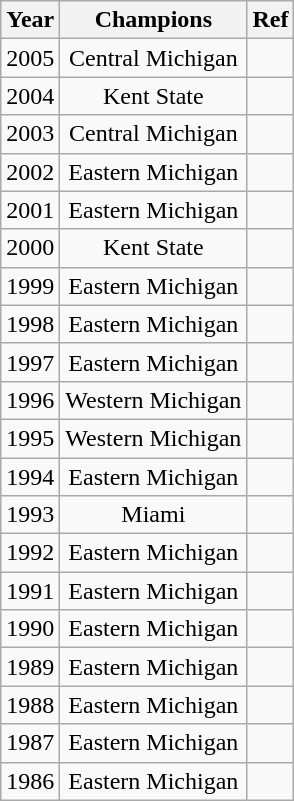<table class="wikitable" style="text-align:center" cellpadding=2 cellspacing=2>
<tr>
<th>Year</th>
<th>Champions</th>
<th>Ref</th>
</tr>
<tr>
<td>2005</td>
<td>Central Michigan</td>
<td></td>
</tr>
<tr>
<td>2004</td>
<td>Kent State</td>
<td></td>
</tr>
<tr>
<td>2003</td>
<td>Central Michigan</td>
<td></td>
</tr>
<tr>
<td>2002</td>
<td>Eastern Michigan</td>
<td></td>
</tr>
<tr>
<td>2001</td>
<td>Eastern Michigan</td>
<td></td>
</tr>
<tr>
<td>2000</td>
<td>Kent State</td>
<td></td>
</tr>
<tr>
<td>1999</td>
<td>Eastern Michigan</td>
<td></td>
</tr>
<tr>
<td>1998</td>
<td>Eastern Michigan</td>
<td></td>
</tr>
<tr>
<td>1997</td>
<td>Eastern Michigan</td>
<td></td>
</tr>
<tr>
<td>1996</td>
<td>Western Michigan</td>
<td></td>
</tr>
<tr>
<td>1995</td>
<td>Western Michigan</td>
<td></td>
</tr>
<tr>
<td>1994</td>
<td>Eastern Michigan</td>
<td></td>
</tr>
<tr>
<td>1993</td>
<td>Miami</td>
<td></td>
</tr>
<tr>
<td>1992</td>
<td>Eastern Michigan</td>
<td></td>
</tr>
<tr>
<td>1991</td>
<td>Eastern Michigan</td>
<td></td>
</tr>
<tr>
<td>1990</td>
<td>Eastern Michigan</td>
<td></td>
</tr>
<tr>
<td>1989</td>
<td>Eastern Michigan</td>
<td></td>
</tr>
<tr>
<td>1988</td>
<td>Eastern Michigan</td>
<td></td>
</tr>
<tr>
<td>1987</td>
<td>Eastern Michigan</td>
<td></td>
</tr>
<tr>
<td>1986</td>
<td>Eastern Michigan</td>
<td></td>
</tr>
</table>
